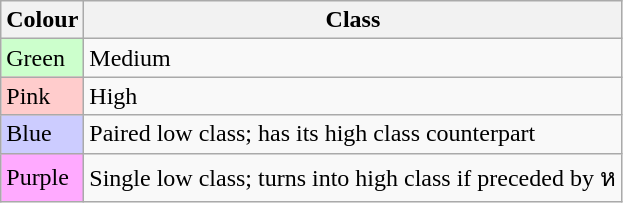<table class="wikitable">
<tr>
<th>Colour</th>
<th>Class</th>
</tr>
<tr>
<td style="background: #cfc">Green</td>
<td>Medium</td>
</tr>
<tr>
<td style="background: #fcc">Pink</td>
<td>High</td>
</tr>
<tr>
<td style="background: #ccf">Blue</td>
<td>Paired low class; has its high class counterpart</td>
</tr>
<tr>
<td style="background: #faf">Purple</td>
<td>Single low class; turns into high class if preceded by ห</td>
</tr>
</table>
